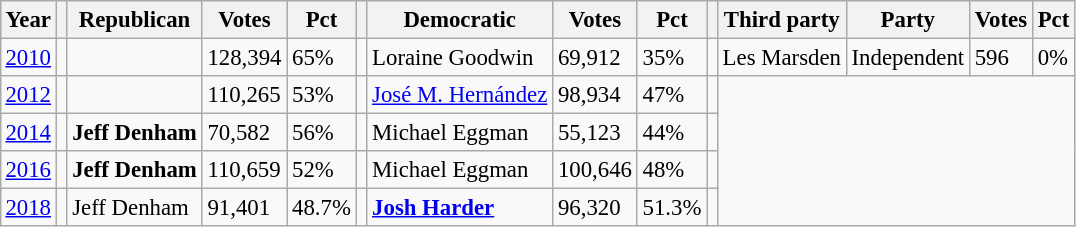<table class="wikitable" style="margin:0.5em ; font-size:95%">
<tr>
<th>Year</th>
<th></th>
<th>Republican</th>
<th>Votes</th>
<th>Pct</th>
<th></th>
<th>Democratic</th>
<th>Votes</th>
<th>Pct</th>
<th></th>
<th>Third party</th>
<th>Party</th>
<th>Votes</th>
<th>Pct</th>
</tr>
<tr>
<td><a href='#'>2010</a></td>
<td></td>
<td></td>
<td>128,394</td>
<td>65%</td>
<td></td>
<td>Loraine Goodwin</td>
<td>69,912</td>
<td>35%</td>
<td></td>
<td>Les Marsden</td>
<td>Independent</td>
<td>596</td>
<td>0%</td>
</tr>
<tr>
<td><a href='#'>2012</a></td>
<td></td>
<td></td>
<td>110,265</td>
<td>53%</td>
<td></td>
<td><a href='#'>José M. Hernández</a></td>
<td>98,934</td>
<td>47%</td>
<td></td>
</tr>
<tr>
<td><a href='#'>2014</a></td>
<td></td>
<td><strong>Jeff Denham</strong></td>
<td>70,582</td>
<td>56%</td>
<td></td>
<td>Michael Eggman</td>
<td>55,123</td>
<td>44%</td>
<td></td>
</tr>
<tr>
<td><a href='#'>2016</a></td>
<td></td>
<td><strong>Jeff Denham</strong></td>
<td>110,659</td>
<td>52%</td>
<td></td>
<td>Michael Eggman</td>
<td>100,646</td>
<td>48%</td>
<td></td>
</tr>
<tr>
<td><a href='#'>2018</a></td>
<td></td>
<td>Jeff Denham</td>
<td>91,401</td>
<td>48.7%</td>
<td></td>
<td><strong><a href='#'>Josh Harder</a></strong></td>
<td>96,320</td>
<td>51.3%</td>
<td></td>
</tr>
</table>
